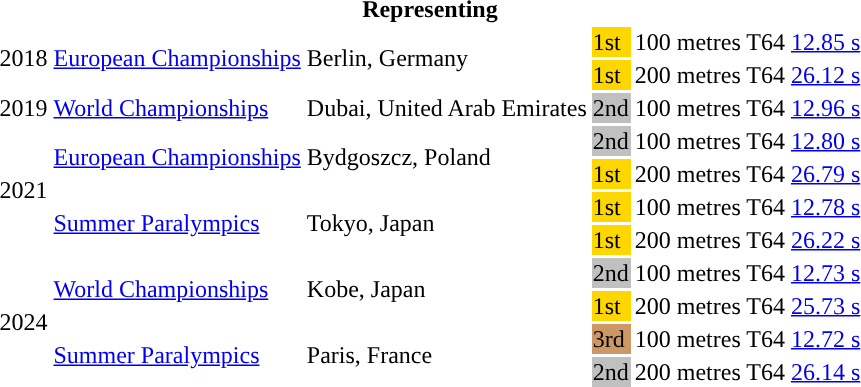<table>
<tr>
<th colspan="6">Representing </th>
</tr>
<tr>
<td rowspan=2>2018</td>
<td rowspan=2><a href='#'>European Championships</a></td>
<td rowspan=2>Berlin, Germany</td>
<td bgcolor="gold">1st</td>
<td>100 metres T64</td>
<td><a href='#'>12.85 s</a></td>
</tr>
<tr>
<td bgcolor="gold">1st</td>
<td>200 metres T64</td>
<td><a href='#'>26.12 s</a></td>
</tr>
<tr>
<td>2019</td>
<td><a href='#'>World Championships</a></td>
<td>Dubai, United Arab Emirates</td>
<td bgcolor="silver">2nd</td>
<td>100 metres T64</td>
<td><a href='#'>12.96 s</a></td>
</tr>
<tr>
<td rowspan=4>2021</td>
<td rowspan=2><a href='#'>European Championships</a></td>
<td rowspan=2>Bydgoszcz, Poland</td>
<td bgcolor="silver">2nd</td>
<td>100 metres T64</td>
<td><a href='#'>12.80 s</a></td>
</tr>
<tr>
<td bgcolor="gold">1st</td>
<td>200 metres T64</td>
<td><a href='#'>26.79 s</a></td>
</tr>
<tr>
<td rowspan=2><a href='#'>Summer Paralympics</a></td>
<td rowspan=2>Tokyo, Japan</td>
<td bgcolor="gold">1st</td>
<td>100 metres T64</td>
<td><a href='#'>12.78 s</a></td>
</tr>
<tr>
<td bgcolor="gold">1st</td>
<td>200 metres T64</td>
<td><a href='#'>26.22 s</a></td>
</tr>
<tr>
<td rowspan=4>2024</td>
<td rowspan=2><a href='#'>World Championships</a></td>
<td rowspan=2>Kobe, Japan</td>
<td bgcolor="silver">2nd</td>
<td>100 metres T64</td>
<td><a href='#'>12.73 s</a></td>
</tr>
<tr>
<td bgcolor="gold">1st</td>
<td>200 metres T64</td>
<td><a href='#'>25.73 s</a></td>
</tr>
<tr>
<td rowspan=2><a href='#'>Summer Paralympics</a></td>
<td rowspan=2>Paris, France</td>
<td bgcolor="cc9966">3rd</td>
<td>100 metres T64</td>
<td><a href='#'>12.72 s</a></td>
</tr>
<tr>
<td bgcolor="silver">2nd</td>
<td>200 metres T64</td>
<td><a href='#'>26.14 s</a></td>
</tr>
</table>
